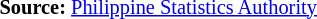<table style="font-size:85%;" '|>
<tr>
<td><br><p>
<strong>Source:</strong> <a href='#'>Philippine Statistics Authority</a>
</p></td>
</tr>
</table>
